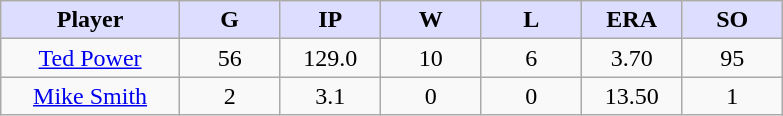<table class="wikitable sortable">
<tr>
<th style="background:#ddf; width:16%;">Player</th>
<th style="background:#ddf; width:9%;">G</th>
<th style="background:#ddf; width:9%;">IP</th>
<th style="background:#ddf; width:9%;">W</th>
<th style="background:#ddf; width:9%;">L</th>
<th style="background:#ddf; width:9%;">ERA</th>
<th style="background:#ddf; width:9%;">SO</th>
</tr>
<tr align="center">
<td><a href='#'>Ted Power</a></td>
<td>56</td>
<td>129.0</td>
<td>10</td>
<td>6</td>
<td>3.70</td>
<td>95</td>
</tr>
<tr align="center">
<td><a href='#'>Mike Smith</a></td>
<td>2</td>
<td>3.1</td>
<td>0</td>
<td>0</td>
<td>13.50</td>
<td>1</td>
</tr>
</table>
